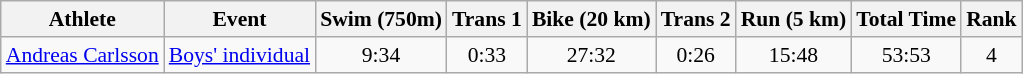<table class="wikitable" style="font-size:90%;">
<tr>
<th>Athlete</th>
<th>Event</th>
<th>Swim (750m)</th>
<th>Trans 1</th>
<th>Bike (20 km)</th>
<th>Trans 2</th>
<th>Run (5 km)</th>
<th>Total Time</th>
<th>Rank</th>
</tr>
<tr align=center>
<td align=left><a href='#'>Andreas Carlsson</a></td>
<td align=left><a href='#'>Boys' individual</a></td>
<td>9:34</td>
<td>0:33</td>
<td>27:32</td>
<td>0:26</td>
<td>15:48</td>
<td>53:53</td>
<td>4</td>
</tr>
</table>
